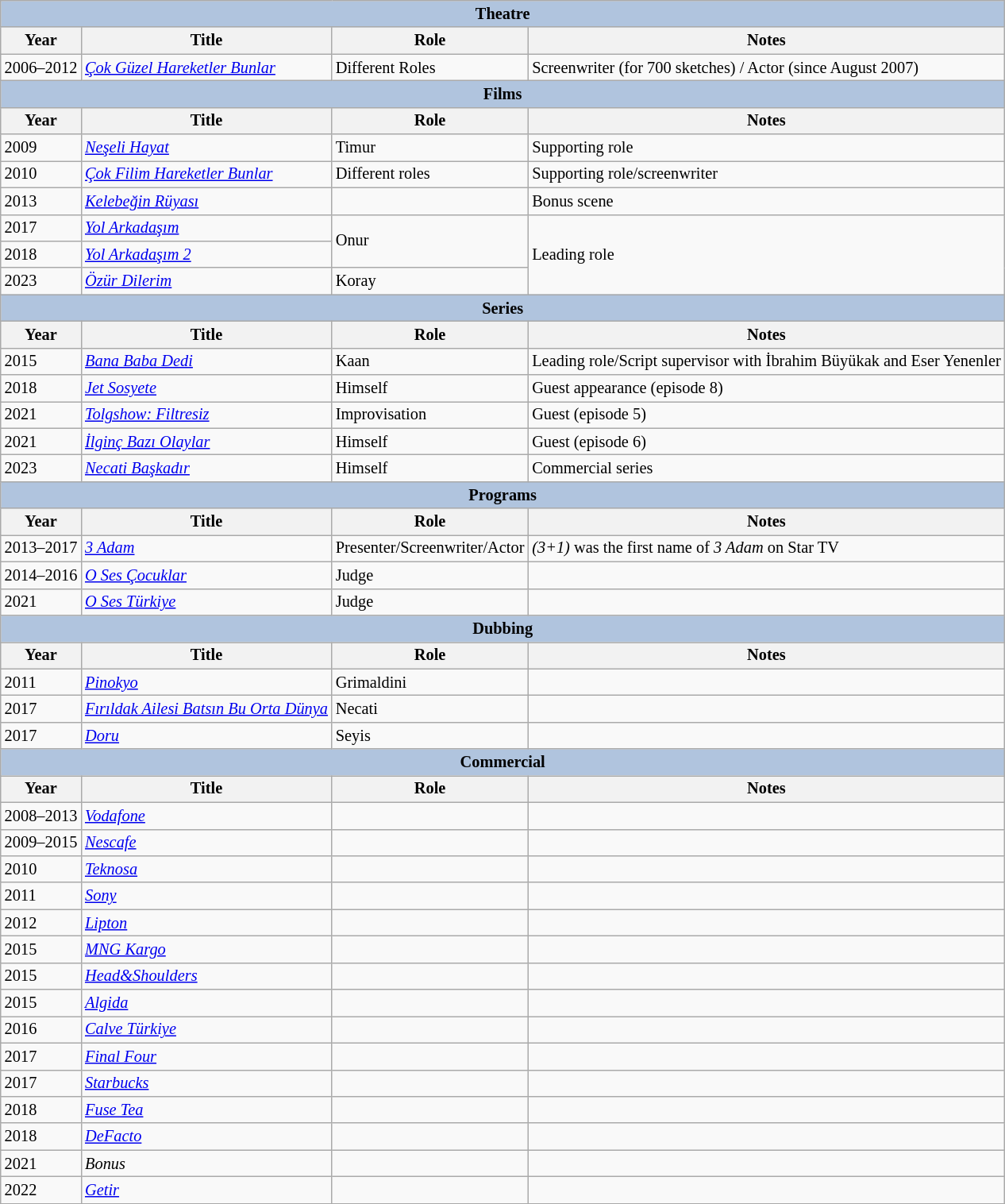<table class="wikitable" style="font-size:85%">
<tr>
<th colspan="4" style="background:LightSteelBlue">Theatre</th>
</tr>
<tr>
<th>Year</th>
<th>Title</th>
<th>Role</th>
<th>Notes</th>
</tr>
<tr>
<td>2006–2012</td>
<td><em><a href='#'>Çok Güzel Hareketler Bunlar</a></em></td>
<td>Different Roles</td>
<td>Screenwriter (for 700 sketches) / Actor (since August 2007)</td>
</tr>
<tr>
<th colspan="4" style="background:LightSteelBlue">Films</th>
</tr>
<tr>
<th>Year</th>
<th>Title</th>
<th>Role</th>
<th>Notes</th>
</tr>
<tr>
<td>2009</td>
<td><em><a href='#'>Neşeli Hayat</a></em></td>
<td>Timur</td>
<td>Supporting role</td>
</tr>
<tr>
<td>2010</td>
<td><em><a href='#'>Çok Filim Hareketler Bunlar</a></em></td>
<td>Different roles</td>
<td>Supporting role/screenwriter</td>
</tr>
<tr>
<td>2013</td>
<td><em><a href='#'>Kelebeğin Rüyası</a></em></td>
<td></td>
<td>Bonus scene</td>
</tr>
<tr>
<td>2017</td>
<td><em><a href='#'>Yol Arkadaşım</a></em></td>
<td rowspan="2">Onur</td>
<td rowspan="3">Leading role</td>
</tr>
<tr>
<td>2018</td>
<td><em><a href='#'>Yol Arkadaşım 2</a></em></td>
</tr>
<tr>
<td>2023</td>
<td><em><a href='#'>Özür Dilerim</a></em></td>
<td>Koray</td>
</tr>
<tr>
<th colspan="4" style="background:LightSteelBlue">Series</th>
</tr>
<tr>
<th>Year</th>
<th>Title</th>
<th>Role</th>
<th>Notes</th>
</tr>
<tr>
<td>2015</td>
<td><em><a href='#'>Bana Baba Dedi</a></em></td>
<td>Kaan</td>
<td>Leading role/Script supervisor with İbrahim Büyükak and Eser Yenenler</td>
</tr>
<tr>
<td>2018</td>
<td><em><a href='#'>Jet Sosyete</a></em></td>
<td>Himself</td>
<td>Guest appearance (episode 8)</td>
</tr>
<tr>
<td>2021</td>
<td><em><a href='#'>Tolgshow: Filtresiz</a></em></td>
<td>Improvisation</td>
<td>Guest (episode 5)</td>
</tr>
<tr>
<td>2021</td>
<td><em><a href='#'>İlginç Bazı Olaylar</a></em></td>
<td>Himself</td>
<td>Guest (episode 6)</td>
</tr>
<tr>
<td>2023</td>
<td><em><a href='#'>Necati Başkadır</a></em></td>
<td>Himself</td>
<td>Commercial series</td>
</tr>
<tr>
<th colspan="4" style="background:LightSteelBlue">Programs</th>
</tr>
<tr>
<th>Year</th>
<th>Title</th>
<th>Role</th>
<th>Notes</th>
</tr>
<tr>
<td>2013–2017</td>
<td><em><a href='#'>3 Adam</a></em></td>
<td>Presenter/Screenwriter/Actor</td>
<td><em>(3+1)</em> was the first name of <em>3 Adam</em> on Star TV</td>
</tr>
<tr>
<td>2014–2016</td>
<td><em><a href='#'>O Ses Çocuklar</a></em></td>
<td>Judge</td>
<td></td>
</tr>
<tr>
<td>2021</td>
<td><em><a href='#'>O Ses Türkiye</a></em></td>
<td>Judge</td>
<td></td>
</tr>
<tr>
<th colspan="4" style="background:LightSteelBlue">Dubbing</th>
</tr>
<tr>
<th>Year</th>
<th>Title</th>
<th>Role</th>
<th>Notes</th>
</tr>
<tr>
<td>2011</td>
<td><em><a href='#'>Pinokyo</a></em></td>
<td>Grimaldini</td>
<td></td>
</tr>
<tr>
<td>2017</td>
<td><em><a href='#'>Fırıldak Ailesi Batsın Bu Orta Dünya</a></em></td>
<td>Necati</td>
<td></td>
</tr>
<tr>
<td>2017</td>
<td><em><a href='#'>Doru</a></em></td>
<td>Seyis</td>
<td></td>
</tr>
<tr>
<th colspan="4" style="background:LightSteelBlue">Commercial</th>
</tr>
<tr>
<th>Year</th>
<th>Title</th>
<th>Role</th>
<th>Notes</th>
</tr>
<tr>
<td>2008–2013</td>
<td><em><a href='#'>Vodafone</a></em></td>
<td></td>
<td></td>
</tr>
<tr>
<td>2009–2015</td>
<td><em><a href='#'>Nescafe</a></em></td>
<td></td>
<td></td>
</tr>
<tr>
<td>2010</td>
<td><em><a href='#'>Teknosa</a></em></td>
<td></td>
<td></td>
</tr>
<tr>
<td>2011</td>
<td><em><a href='#'>Sony</a></em></td>
<td></td>
<td></td>
</tr>
<tr>
<td>2012</td>
<td><em><a href='#'>Lipton</a></em></td>
<td></td>
<td></td>
</tr>
<tr>
<td>2015</td>
<td><em><a href='#'>MNG Kargo</a></em></td>
<td></td>
<td></td>
</tr>
<tr>
<td>2015</td>
<td><em><a href='#'>Head&Shoulders</a></em></td>
<td></td>
<td></td>
</tr>
<tr>
<td>2015</td>
<td><em><a href='#'>Algida</a></em></td>
<td></td>
<td></td>
</tr>
<tr>
<td>2016</td>
<td><em><a href='#'>Calve Türkiye</a></em></td>
<td></td>
<td></td>
</tr>
<tr>
<td>2017</td>
<td><em><a href='#'>Final Four</a></em></td>
<td></td>
<td></td>
</tr>
<tr>
<td>2017</td>
<td><em><a href='#'>Starbucks</a></em></td>
<td></td>
<td></td>
</tr>
<tr>
<td>2018</td>
<td><em><a href='#'>Fuse Tea</a></em></td>
<td></td>
<td></td>
</tr>
<tr>
<td>2018</td>
<td><em><a href='#'>DeFacto</a></em></td>
<td></td>
<td></td>
</tr>
<tr>
<td>2021</td>
<td><em>Bonus</em></td>
<td></td>
<td></td>
</tr>
<tr>
<td>2022</td>
<td><em><a href='#'>Getir</a></em></td>
<td></td>
<td></td>
</tr>
<tr>
</tr>
</table>
